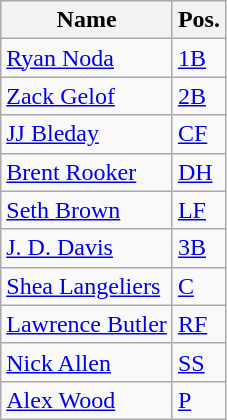<table class="wikitable">
<tr>
<th>Name</th>
<th>Pos.</th>
</tr>
<tr>
<td><a href='#'>Ryan Noda</a></td>
<td><a href='#'>1B</a></td>
</tr>
<tr>
<td><a href='#'>Zack Gelof</a></td>
<td><a href='#'>2B</a></td>
</tr>
<tr>
<td><a href='#'>JJ Bleday</a></td>
<td><a href='#'>CF</a></td>
</tr>
<tr>
<td><a href='#'>Brent Rooker</a></td>
<td><a href='#'>DH</a></td>
</tr>
<tr>
<td><a href='#'>Seth Brown</a></td>
<td><a href='#'>LF</a></td>
</tr>
<tr>
<td><a href='#'>J. D. Davis</a></td>
<td><a href='#'>3B</a></td>
</tr>
<tr>
<td><a href='#'>Shea Langeliers</a></td>
<td><a href='#'>C</a></td>
</tr>
<tr>
<td><a href='#'>Lawrence Butler</a></td>
<td><a href='#'>RF</a></td>
</tr>
<tr>
<td><a href='#'>Nick Allen</a></td>
<td><a href='#'>SS</a></td>
</tr>
<tr>
<td><a href='#'>Alex Wood</a></td>
<td><a href='#'>P</a></td>
</tr>
</table>
